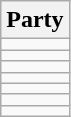<table class="wikitable">
<tr>
<th colspan="2">Party</th>
</tr>
<tr>
<td></td>
</tr>
<tr>
<td></td>
</tr>
<tr>
<td></td>
</tr>
<tr>
<td></td>
</tr>
<tr>
<td></td>
</tr>
<tr>
<td></td>
</tr>
<tr>
<td></td>
</tr>
</table>
